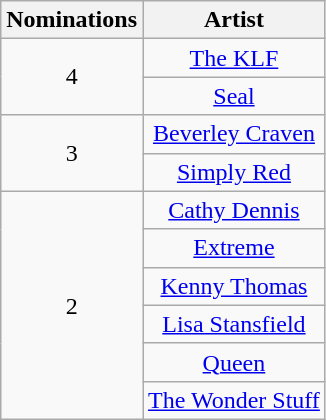<table class="wikitable" rowspan="2" style="text-align:center;">
<tr>
<th scope="col" style="width:55px;">Nominations</th>
<th scope="col" style="text-align:center;">Artist</th>
</tr>
<tr>
<td rowspan="2">4</td>
<td><a href='#'>The KLF</a></td>
</tr>
<tr>
<td><a href='#'>Seal</a></td>
</tr>
<tr>
<td rowspan="2">3</td>
<td><a href='#'>Beverley Craven</a></td>
</tr>
<tr>
<td><a href='#'>Simply Red</a></td>
</tr>
<tr>
<td rowspan="6">2</td>
<td><a href='#'>Cathy Dennis</a></td>
</tr>
<tr>
<td><a href='#'>Extreme</a></td>
</tr>
<tr>
<td><a href='#'>Kenny Thomas</a></td>
</tr>
<tr>
<td><a href='#'>Lisa Stansfield</a></td>
</tr>
<tr>
<td><a href='#'>Queen</a></td>
</tr>
<tr>
<td><a href='#'>The Wonder Stuff</a></td>
</tr>
</table>
